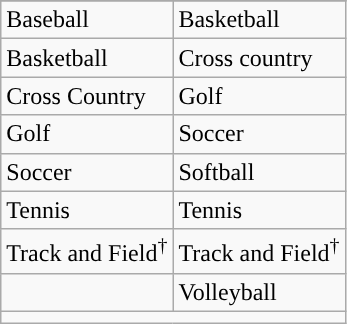<table class="wikitable" style= " ">
<tr>
</tr>
<tr>
<td>Baseball</td>
<td>Basketball</td>
</tr>
<tr>
<td>Basketball</td>
<td>Cross country</td>
</tr>
<tr>
<td>Cross Country</td>
<td>Golf</td>
</tr>
<tr>
<td>Golf</td>
<td>Soccer</td>
</tr>
<tr>
<td>Soccer</td>
<td>Softball</td>
</tr>
<tr>
<td>Tennis</td>
<td>Tennis</td>
</tr>
<tr>
<td>Track and Field<sup>†</sup></td>
<td>Track and Field<sup>†</sup></td>
</tr>
<tr>
<td></td>
<td>Volleyball</td>
</tr>
<tr>
<td colspan="2"></td>
</tr>
</table>
